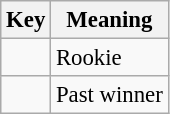<table class="wikitable" style="font-size: 95%;">
<tr>
<th>Key</th>
<th>Meaning</th>
</tr>
<tr>
<td align="center"><strong></strong></td>
<td>Rookie</td>
</tr>
<tr>
<td align="center"><strong></strong></td>
<td>Past winner</td>
</tr>
</table>
